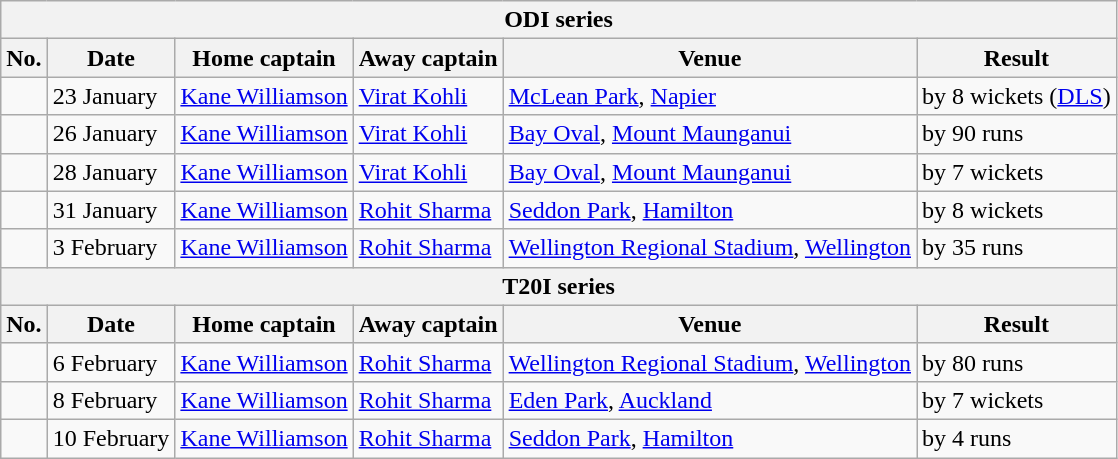<table class="wikitable">
<tr>
<th colspan="6">ODI series</th>
</tr>
<tr>
<th>No.</th>
<th>Date</th>
<th>Home captain</th>
<th>Away captain</th>
<th>Venue</th>
<th>Result</th>
</tr>
<tr>
<td></td>
<td>23 January</td>
<td><a href='#'>Kane Williamson</a></td>
<td><a href='#'>Virat Kohli</a></td>
<td><a href='#'>McLean Park</a>, <a href='#'>Napier</a></td>
<td> by 8 wickets (<a href='#'>DLS</a>)</td>
</tr>
<tr>
<td></td>
<td>26 January</td>
<td><a href='#'>Kane Williamson</a></td>
<td><a href='#'>Virat Kohli</a></td>
<td><a href='#'>Bay Oval</a>, <a href='#'>Mount Maunganui</a></td>
<td> by 90 runs</td>
</tr>
<tr>
<td></td>
<td>28 January</td>
<td><a href='#'>Kane Williamson</a></td>
<td><a href='#'>Virat Kohli</a></td>
<td><a href='#'>Bay Oval</a>, <a href='#'>Mount Maunganui</a></td>
<td> by 7 wickets</td>
</tr>
<tr>
<td></td>
<td>31 January</td>
<td><a href='#'>Kane Williamson</a></td>
<td><a href='#'>Rohit Sharma</a></td>
<td><a href='#'>Seddon Park</a>, <a href='#'>Hamilton</a></td>
<td> by 8 wickets</td>
</tr>
<tr>
<td></td>
<td>3 February</td>
<td><a href='#'>Kane Williamson</a></td>
<td><a href='#'>Rohit Sharma</a></td>
<td><a href='#'>Wellington Regional Stadium</a>, <a href='#'>Wellington</a></td>
<td> by 35 runs</td>
</tr>
<tr>
<th colspan="6">T20I series</th>
</tr>
<tr>
<th>No.</th>
<th>Date</th>
<th>Home captain</th>
<th>Away captain</th>
<th>Venue</th>
<th>Result</th>
</tr>
<tr>
<td></td>
<td>6 February</td>
<td><a href='#'>Kane Williamson</a></td>
<td><a href='#'>Rohit Sharma</a></td>
<td><a href='#'>Wellington Regional Stadium</a>, <a href='#'>Wellington</a></td>
<td> by 80 runs</td>
</tr>
<tr>
<td></td>
<td>8 February</td>
<td><a href='#'>Kane Williamson</a></td>
<td><a href='#'>Rohit Sharma</a></td>
<td><a href='#'>Eden Park</a>, <a href='#'>Auckland</a></td>
<td> by 7 wickets</td>
</tr>
<tr>
<td></td>
<td>10 February</td>
<td><a href='#'>Kane Williamson</a></td>
<td><a href='#'>Rohit Sharma</a></td>
<td><a href='#'>Seddon Park</a>, <a href='#'>Hamilton</a></td>
<td> by 4 runs</td>
</tr>
</table>
